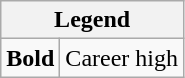<table class="wikitable mw-collapsible mw-collapsed">
<tr>
<th colspan="2">Legend</th>
</tr>
<tr>
<td><strong>Bold</strong></td>
<td>Career high</td>
</tr>
</table>
